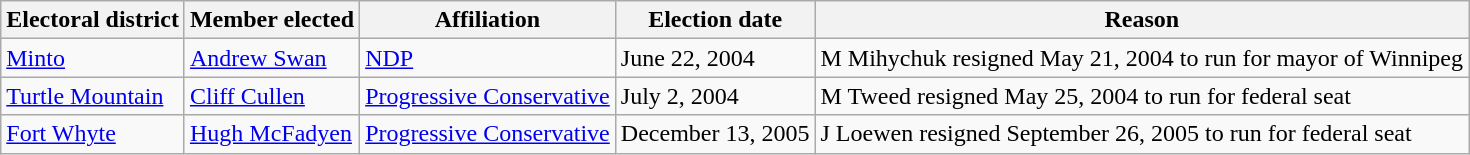<table class="wikitable sortable">
<tr>
<th>Electoral district</th>
<th>Member elected</th>
<th>Affiliation</th>
<th>Election date</th>
<th>Reason</th>
</tr>
<tr>
<td><a href='#'>Minto</a></td>
<td><a href='#'>Andrew Swan</a></td>
<td><a href='#'>NDP</a></td>
<td>June 22, 2004</td>
<td>M Mihychuk resigned May 21, 2004 to run for mayor of Winnipeg</td>
</tr>
<tr>
<td><a href='#'>Turtle Mountain</a></td>
<td><a href='#'>Cliff Cullen</a></td>
<td><a href='#'>Progressive Conservative</a></td>
<td>July 2, 2004</td>
<td>M Tweed resigned  May 25, 2004 to run for federal seat</td>
</tr>
<tr>
<td><a href='#'>Fort Whyte</a></td>
<td><a href='#'>Hugh McFadyen</a></td>
<td><a href='#'>Progressive Conservative</a></td>
<td>December 13, 2005</td>
<td>J Loewen resigned  September 26, 2005 to run for federal seat</td>
</tr>
</table>
